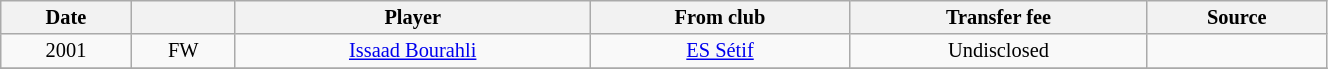<table class="wikitable sortable" style="width:70%; text-align:center; font-size:85%; text-align:centre;">
<tr>
<th><strong>Date</strong></th>
<th><strong></strong></th>
<th><strong>Player</strong></th>
<th><strong>From club</strong></th>
<th><strong>Transfer fee</strong></th>
<th><strong>Source</strong></th>
</tr>
<tr>
<td>2001</td>
<td>FW</td>
<td> <a href='#'>Issaad Bourahli</a></td>
<td><a href='#'>ES Sétif</a></td>
<td>Undisclosed</td>
<td></td>
</tr>
<tr>
</tr>
</table>
